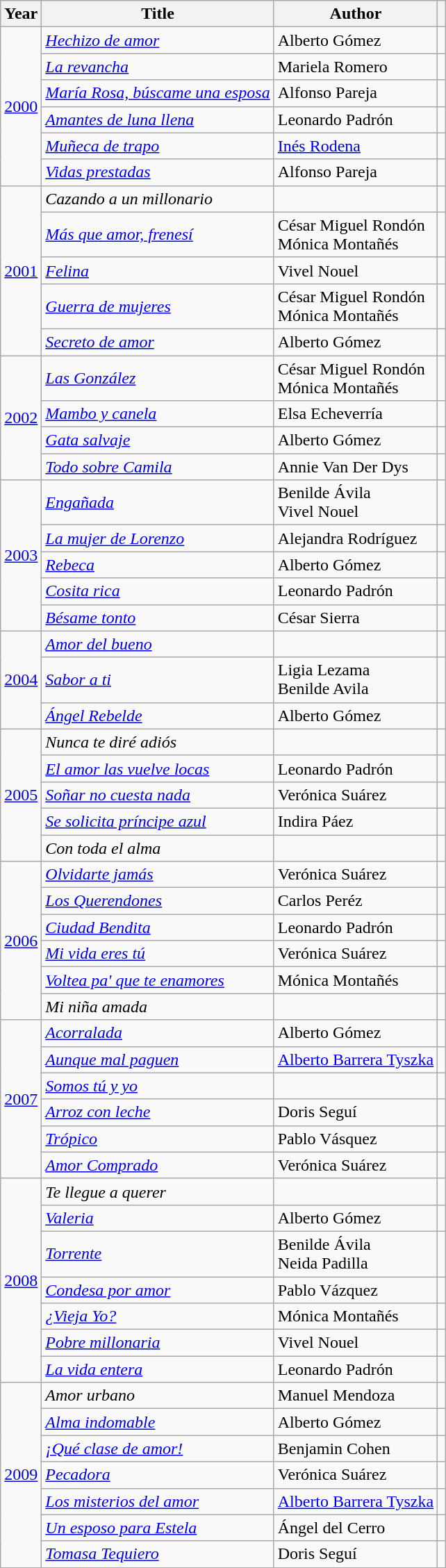<table class="wikitable sortable">
<tr>
<th>Year</th>
<th>Title</th>
<th>Author</th>
<th></th>
</tr>
<tr>
<td rowspan="6"><a href='#'>2000</a></td>
<td><em><a href='#'>Hechizo de amor</a></em></td>
<td>Alberto Gómez</td>
<td></td>
</tr>
<tr>
<td><em><a href='#'>La revancha</a></em></td>
<td>Mariela Romero</td>
<td></td>
</tr>
<tr>
<td><em><a href='#'>María Rosa, búscame una esposa</a></em></td>
<td>Alfonso Pareja</td>
<td></td>
</tr>
<tr>
<td><em><a href='#'>Amantes de luna llena</a></em></td>
<td>Leonardo Padrón</td>
<td></td>
</tr>
<tr>
<td><em><a href='#'>Muñeca de trapo</a></em></td>
<td><a href='#'>Inés Rodena</a></td>
<td></td>
</tr>
<tr>
<td><em><a href='#'>Vidas prestadas</a></em></td>
<td>Alfonso Pareja</td>
<td></td>
</tr>
<tr>
<td rowspan="5"><a href='#'>2001</a></td>
<td><em>Cazando a un millonario</em></td>
<td></td>
<td></td>
</tr>
<tr>
<td><em><a href='#'>Más que amor, frenesí</a></em></td>
<td>César Miguel Rondón<br>Mónica Montañés</td>
<td></td>
</tr>
<tr>
<td><em><a href='#'>Felina</a></em></td>
<td>Vivel Nouel</td>
<td></td>
</tr>
<tr>
<td><em><a href='#'>Guerra de mujeres</a></em></td>
<td>César Miguel Rondón<br>Mónica Montañés</td>
<td></td>
</tr>
<tr>
<td><em><a href='#'>Secreto de amor</a></em></td>
<td>Alberto Gómez</td>
<td></td>
</tr>
<tr>
<td rowspan="4"><a href='#'>2002</a></td>
<td><em><a href='#'>Las González</a></em></td>
<td>César Miguel Rondón<br>Mónica Montañés</td>
<td></td>
</tr>
<tr>
<td><em><a href='#'>Mambo y canela</a></em></td>
<td>Elsa Echeverría</td>
<td></td>
</tr>
<tr>
<td><em><a href='#'>Gata salvaje</a></em></td>
<td>Alberto Gómez</td>
<td></td>
</tr>
<tr>
<td><em><a href='#'>Todo sobre Camila</a></em></td>
<td>Annie Van Der Dys</td>
<td></td>
</tr>
<tr>
<td rowspan="5"><a href='#'>2003</a></td>
<td><em><a href='#'>Engañada</a></em></td>
<td>Benilde Ávila<br>Vivel Nouel</td>
<td></td>
</tr>
<tr>
<td><em><a href='#'>La mujer de Lorenzo</a></em></td>
<td>Alejandra Rodríguez</td>
<td></td>
</tr>
<tr>
<td><em><a href='#'>Rebeca</a></em></td>
<td>Alberto Gómez</td>
<td></td>
</tr>
<tr>
<td><em><a href='#'>Cosita rica</a></em></td>
<td>Leonardo Padrón</td>
<td></td>
</tr>
<tr>
<td><em><a href='#'>Bésame tonto</a></em></td>
<td>César Sierra</td>
<td></td>
</tr>
<tr>
<td rowspan="3"><a href='#'>2004</a></td>
<td><em><a href='#'>Amor del bueno</a></em></td>
<td></td>
<td></td>
</tr>
<tr>
<td><em><a href='#'>Sabor a ti</a></em></td>
<td>Ligia Lezama<br>Benilde Avila</td>
<td></td>
</tr>
<tr>
<td><em><a href='#'>Ángel Rebelde</a></em></td>
<td>Alberto Gómez</td>
<td></td>
</tr>
<tr>
<td rowspan="5"><a href='#'>2005</a></td>
<td><em>Nunca te diré adiós</em></td>
<td></td>
<td></td>
</tr>
<tr>
<td><em><a href='#'>El amor las vuelve locas</a></em></td>
<td>Leonardo Padrón</td>
<td></td>
</tr>
<tr>
<td><em><a href='#'>Soñar no cuesta nada</a></em></td>
<td>Verónica Suárez</td>
<td></td>
</tr>
<tr>
<td><em><a href='#'>Se solicita príncipe azul</a></em></td>
<td>Indira Páez</td>
<td></td>
</tr>
<tr>
<td><em>Con toda el alma</em></td>
<td></td>
<td></td>
</tr>
<tr>
<td rowspan="6"><a href='#'>2006</a></td>
<td><em><a href='#'>Olvidarte jamás</a></em></td>
<td>Verónica Suárez</td>
<td></td>
</tr>
<tr>
<td><em><a href='#'>Los Querendones</a></em></td>
<td>Carlos Peréz</td>
<td></td>
</tr>
<tr>
<td><em><a href='#'>Ciudad Bendita</a></em></td>
<td>Leonardo Padrón</td>
<td></td>
</tr>
<tr>
<td><em><a href='#'>Mi vida eres tú</a></em></td>
<td>Verónica Suárez</td>
<td></td>
</tr>
<tr>
<td><em><a href='#'>Voltea pa' que te enamores</a></em></td>
<td>Mónica Montañés</td>
<td></td>
</tr>
<tr>
<td><em>Mi niña amada</em></td>
<td></td>
<td></td>
</tr>
<tr>
<td rowspan="6"><a href='#'>2007</a></td>
<td><em><a href='#'>Acorralada</a></em></td>
<td>Alberto Gómez</td>
<td></td>
</tr>
<tr>
<td><em><a href='#'>Aunque mal paguen</a></em></td>
<td><a href='#'>Alberto Barrera Tyszka</a></td>
<td></td>
</tr>
<tr>
<td><em><a href='#'>Somos tú y yo</a></em></td>
<td></td>
<td></td>
</tr>
<tr>
<td><em><a href='#'>Arroz con leche</a></em></td>
<td>Doris Seguí</td>
<td></td>
</tr>
<tr>
<td><em><a href='#'>Trópico</a></em></td>
<td>Pablo Vásquez</td>
<td></td>
</tr>
<tr>
<td><em><a href='#'>Amor Comprado</a></em></td>
<td>Verónica Suárez</td>
<td></td>
</tr>
<tr>
<td rowspan="7"><a href='#'>2008</a></td>
<td><em>Te llegue a querer</em></td>
<td></td>
<td></td>
</tr>
<tr>
<td><em><a href='#'>Valeria</a></em></td>
<td>Alberto Gómez</td>
<td></td>
</tr>
<tr>
<td><em><a href='#'>Torrente</a></em></td>
<td>Benilde Ávila<br>Neida Padilla</td>
<td></td>
</tr>
<tr>
<td><em><a href='#'>Condesa por amor</a></em></td>
<td>Pablo Vázquez</td>
<td></td>
</tr>
<tr>
<td><em><a href='#'>¿Vieja Yo?</a></em></td>
<td>Mónica Montañés</td>
<td></td>
</tr>
<tr>
<td><em><a href='#'>Pobre millonaria</a></em></td>
<td>Vivel Nouel</td>
<td></td>
</tr>
<tr>
<td><em><a href='#'>La vida entera</a></em></td>
<td>Leonardo Padrón</td>
<td></td>
</tr>
<tr>
<td rowspan="8"><a href='#'>2009</a></td>
<td><em>Amor urbano</em></td>
<td>Manuel Mendoza</td>
<td></td>
</tr>
<tr>
<td><em><a href='#'>Alma indomable</a></em></td>
<td>Alberto Gómez</td>
<td></td>
</tr>
<tr>
<td><em><a href='#'>¡Qué clase de amor!</a></em></td>
<td>Benjamin Cohen</td>
<td></td>
</tr>
<tr>
<td><em><a href='#'>Pecadora</a></em></td>
<td>Verónica Suárez</td>
<td></td>
</tr>
<tr>
<td><em><a href='#'>Los misterios del amor</a></em></td>
<td><a href='#'>Alberto Barrera Tyszka</a></td>
<td></td>
</tr>
<tr>
<td><em><a href='#'>Un esposo para Estela</a></em></td>
<td>Ángel del Cerro</td>
<td></td>
</tr>
<tr>
<td><em><a href='#'>Tomasa Tequiero</a></em></td>
<td>Doris Seguí</td>
<td></td>
</tr>
<tr>
</tr>
</table>
